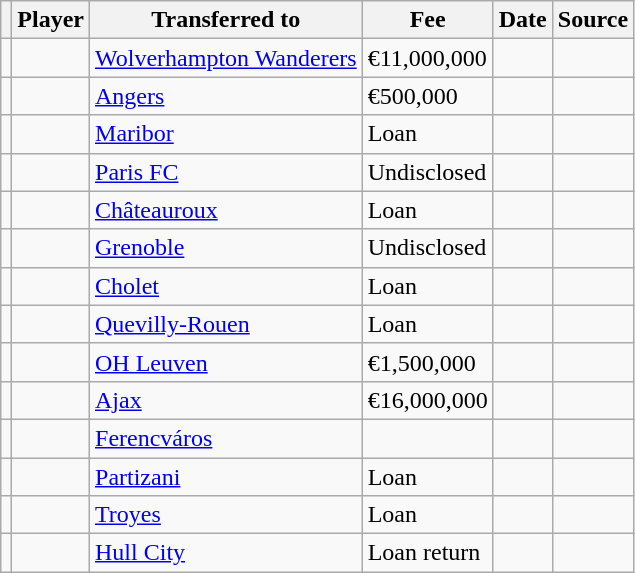<table class="wikitable plainrowheaders sortable">
<tr>
<th></th>
<th scope="col">Player</th>
<th>Transferred to</th>
<th style="width: 65px;">Fee</th>
<th scope="col">Date</th>
<th scope="col">Source</th>
</tr>
<tr>
<td align="center"></td>
<td></td>
<td> <a href='#'>Wolverhampton Wanderers</a></td>
<td>€11,000,000</td>
<td></td>
<td></td>
</tr>
<tr>
<td align="center"></td>
<td></td>
<td> <a href='#'>Angers</a></td>
<td>€500,000</td>
<td></td>
<td></td>
</tr>
<tr>
<td align="center"></td>
<td></td>
<td> <a href='#'>Maribor</a></td>
<td>Loan</td>
<td></td>
<td></td>
</tr>
<tr>
<td align="center"></td>
<td></td>
<td> <a href='#'>Paris FC</a></td>
<td>Undisclosed</td>
<td></td>
<td></td>
</tr>
<tr>
<td align="center"></td>
<td></td>
<td> <a href='#'>Châteauroux</a></td>
<td>Loan</td>
<td></td>
<td></td>
</tr>
<tr>
<td align="center"></td>
<td></td>
<td> <a href='#'>Grenoble</a></td>
<td>Undisclosed</td>
<td></td>
<td></td>
</tr>
<tr>
<td align="center"></td>
<td></td>
<td> <a href='#'>Cholet</a></td>
<td>Loan</td>
<td></td>
<td></td>
</tr>
<tr>
<td align="center"></td>
<td></td>
<td> <a href='#'>Quevilly-Rouen</a></td>
<td>Loan</td>
<td></td>
<td></td>
</tr>
<tr>
<td align="center"></td>
<td></td>
<td> <a href='#'>OH Leuven</a></td>
<td>€1,500,000</td>
<td></td>
<td></td>
</tr>
<tr>
<td align="center"></td>
<td></td>
<td> <a href='#'>Ajax</a></td>
<td>€16,000,000</td>
<td></td>
<td></td>
</tr>
<tr>
<td align="center"></td>
<td></td>
<td> <a href='#'>Ferencváros</a></td>
<td></td>
<td></td>
<td></td>
</tr>
<tr>
<td align="center"></td>
<td></td>
<td> <a href='#'>Partizani</a></td>
<td>Loan</td>
<td></td>
<td></td>
</tr>
<tr>
<td align="center"></td>
<td></td>
<td> <a href='#'>Troyes</a></td>
<td>Loan</td>
<td></td>
<td></td>
</tr>
<tr>
<td align="center"></td>
<td></td>
<td> <a href='#'>Hull City</a></td>
<td>Loan return</td>
<td></td>
<td></td>
</tr>
</table>
